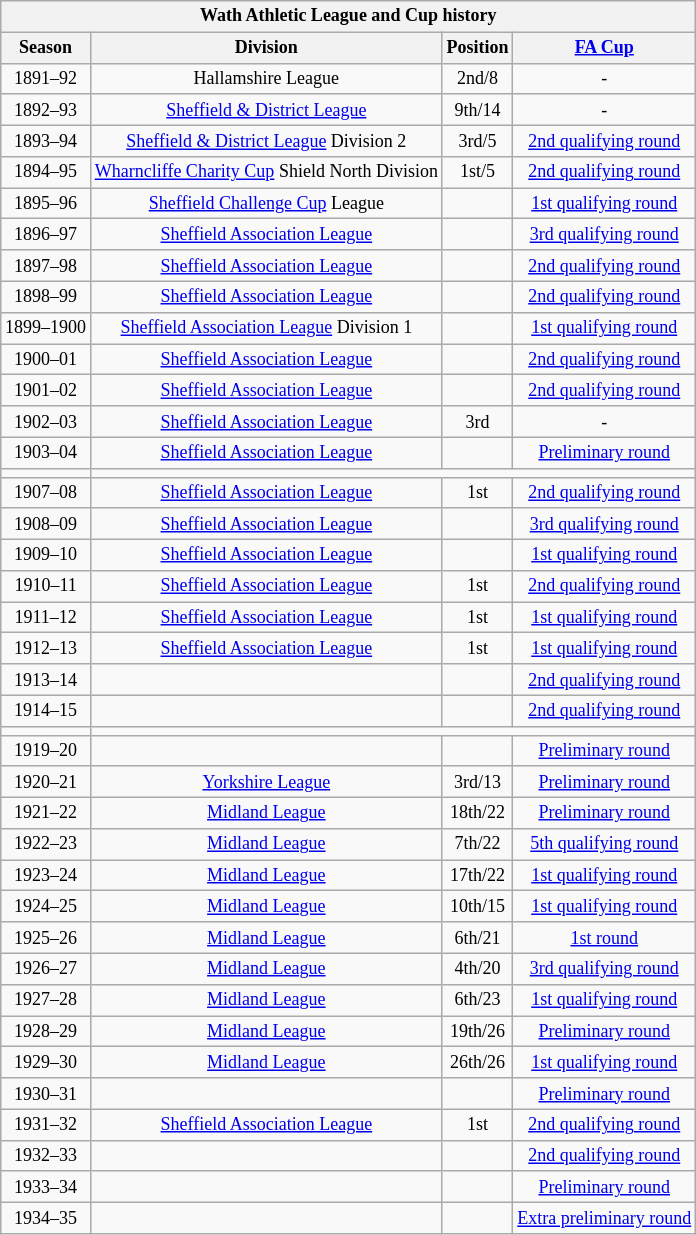<table class="wikitable collapsible " style="font-size:75%; text-align:center;">
<tr>
<th colspan="6"><strong>Wath Athletic League and Cup history</strong></th>
</tr>
<tr>
<th>Season</th>
<th>Division</th>
<th>Position</th>
<th><a href='#'>FA Cup</a></th>
</tr>
<tr>
<td>1891–92</td>
<td>Hallamshire League</td>
<td>2nd/8</td>
<td>-</td>
</tr>
<tr>
<td>1892–93</td>
<td><a href='#'>Sheffield & District League</a></td>
<td>9th/14</td>
<td>-</td>
</tr>
<tr>
<td>1893–94</td>
<td><a href='#'>Sheffield & District League</a> Division 2</td>
<td>3rd/5</td>
<td><a href='#'>2nd qualifying round</a></td>
</tr>
<tr>
<td>1894–95</td>
<td><a href='#'>Wharncliffe Charity Cup</a> Shield North Division</td>
<td>1st/5</td>
<td><a href='#'>2nd qualifying round</a></td>
</tr>
<tr>
<td>1895–96</td>
<td><a href='#'>Sheffield Challenge Cup</a> League</td>
<td></td>
<td><a href='#'>1st qualifying round</a></td>
</tr>
<tr>
<td>1896–97</td>
<td><a href='#'>Sheffield Association League</a></td>
<td></td>
<td><a href='#'>3rd qualifying round</a></td>
</tr>
<tr>
<td>1897–98</td>
<td><a href='#'>Sheffield Association League</a></td>
<td></td>
<td><a href='#'>2nd qualifying round</a></td>
</tr>
<tr>
<td>1898–99</td>
<td><a href='#'>Sheffield Association League</a></td>
<td></td>
<td><a href='#'>2nd qualifying round</a></td>
</tr>
<tr>
<td>1899–1900</td>
<td><a href='#'>Sheffield Association League</a> Division 1</td>
<td></td>
<td><a href='#'>1st qualifying round</a></td>
</tr>
<tr>
<td>1900–01</td>
<td><a href='#'>Sheffield Association League</a></td>
<td></td>
<td><a href='#'>2nd qualifying round</a></td>
</tr>
<tr>
<td>1901–02</td>
<td><a href='#'>Sheffield Association League</a></td>
<td></td>
<td><a href='#'>2nd qualifying round</a></td>
</tr>
<tr>
<td>1902–03</td>
<td><a href='#'>Sheffield Association League</a></td>
<td>3rd</td>
<td>-</td>
</tr>
<tr>
<td>1903–04</td>
<td><a href='#'>Sheffield Association League</a></td>
<td></td>
<td><a href='#'>Preliminary round</a></td>
</tr>
<tr>
<td></td>
</tr>
<tr>
<td>1907–08</td>
<td><a href='#'>Sheffield Association League</a></td>
<td>1st</td>
<td><a href='#'>2nd qualifying round</a></td>
</tr>
<tr>
<td>1908–09</td>
<td><a href='#'>Sheffield Association League</a></td>
<td></td>
<td><a href='#'>3rd qualifying round</a></td>
</tr>
<tr>
<td>1909–10</td>
<td><a href='#'>Sheffield Association League</a></td>
<td></td>
<td><a href='#'>1st qualifying round</a></td>
</tr>
<tr>
<td>1910–11</td>
<td><a href='#'>Sheffield Association League</a></td>
<td>1st</td>
<td><a href='#'>2nd qualifying round</a></td>
</tr>
<tr>
<td>1911–12</td>
<td><a href='#'>Sheffield Association League</a></td>
<td>1st</td>
<td><a href='#'>1st qualifying round</a></td>
</tr>
<tr>
<td>1912–13</td>
<td><a href='#'>Sheffield Association League</a></td>
<td>1st</td>
<td><a href='#'>1st qualifying round</a></td>
</tr>
<tr>
<td>1913–14</td>
<td></td>
<td></td>
<td><a href='#'>2nd qualifying round</a></td>
</tr>
<tr>
<td>1914–15</td>
<td></td>
<td></td>
<td><a href='#'>2nd qualifying round</a></td>
</tr>
<tr>
<td></td>
</tr>
<tr>
<td>1919–20</td>
<td></td>
<td></td>
<td><a href='#'>Preliminary round</a></td>
</tr>
<tr>
<td>1920–21</td>
<td><a href='#'>Yorkshire League</a></td>
<td>3rd/13</td>
<td><a href='#'>Preliminary round</a></td>
</tr>
<tr>
<td>1921–22</td>
<td><a href='#'>Midland League</a></td>
<td>18th/22</td>
<td><a href='#'>Preliminary round</a></td>
</tr>
<tr>
<td>1922–23</td>
<td><a href='#'>Midland League</a></td>
<td>7th/22</td>
<td><a href='#'>5th qualifying round</a></td>
</tr>
<tr>
<td>1923–24</td>
<td><a href='#'>Midland League</a></td>
<td>17th/22</td>
<td><a href='#'>1st qualifying round</a></td>
</tr>
<tr>
<td>1924–25</td>
<td><a href='#'>Midland League</a></td>
<td>10th/15</td>
<td><a href='#'>1st qualifying round</a></td>
</tr>
<tr>
<td>1925–26</td>
<td><a href='#'>Midland League</a></td>
<td>6th/21</td>
<td><a href='#'>1st round</a></td>
</tr>
<tr>
<td>1926–27</td>
<td><a href='#'>Midland League</a></td>
<td>4th/20</td>
<td><a href='#'>3rd qualifying round</a></td>
</tr>
<tr>
<td>1927–28</td>
<td><a href='#'>Midland League</a></td>
<td>6th/23</td>
<td><a href='#'>1st qualifying round</a></td>
</tr>
<tr>
<td>1928–29</td>
<td><a href='#'>Midland League</a></td>
<td>19th/26</td>
<td><a href='#'>Preliminary round</a></td>
</tr>
<tr>
<td>1929–30</td>
<td><a href='#'>Midland League</a></td>
<td>26th/26</td>
<td><a href='#'>1st qualifying round</a></td>
</tr>
<tr>
<td>1930–31</td>
<td></td>
<td></td>
<td><a href='#'>Preliminary round</a></td>
</tr>
<tr>
<td>1931–32</td>
<td><a href='#'>Sheffield Association League</a></td>
<td>1st</td>
<td><a href='#'>2nd qualifying round</a></td>
</tr>
<tr>
<td>1932–33</td>
<td></td>
<td></td>
<td><a href='#'>2nd qualifying round</a></td>
</tr>
<tr>
<td>1933–34</td>
<td></td>
<td></td>
<td><a href='#'>Preliminary round</a></td>
</tr>
<tr>
<td>1934–35</td>
<td></td>
<td></td>
<td><a href='#'>Extra preliminary round</a></td>
</tr>
</table>
